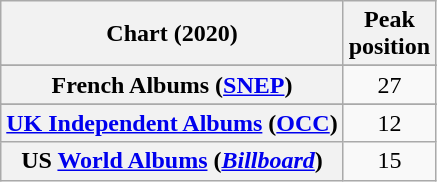<table class="wikitable sortable plainrowheaders" style="text-align:center">
<tr>
<th scope="col">Chart (2020)</th>
<th scope="col">Peak<br>position</th>
</tr>
<tr>
</tr>
<tr>
</tr>
<tr>
<th scope="row">French Albums (<a href='#'>SNEP</a>)</th>
<td>27</td>
</tr>
<tr>
</tr>
<tr>
</tr>
<tr>
</tr>
<tr>
<th scope="row"><a href='#'>UK Independent Albums</a> (<a href='#'>OCC</a>)</th>
<td>12</td>
</tr>
<tr>
<th scope="row">US <a href='#'>World Albums</a> (<em><a href='#'>Billboard</a></em>)</th>
<td>15</td>
</tr>
</table>
